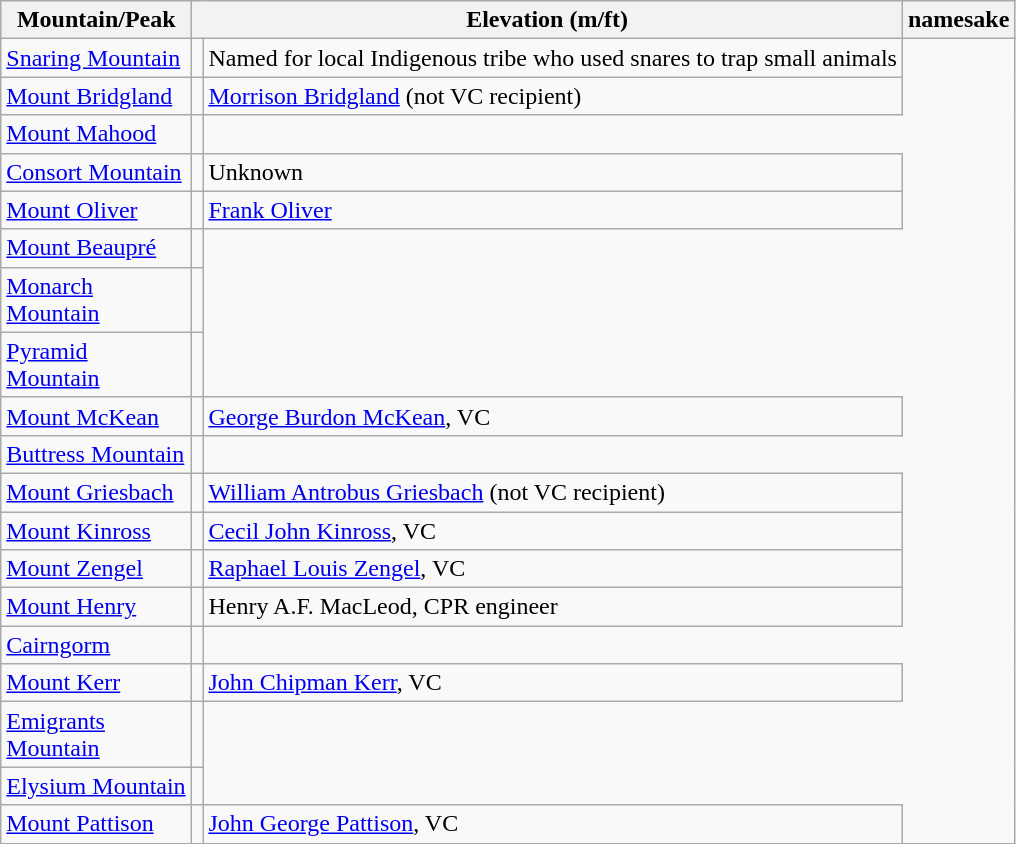<table class="wikitable" style="margin-left:3em">
<tr>
<th align=left width=120>Mountain/Peak</th>
<th colspan=2>Elevation (m/ft)</th>
<th>namesake</th>
</tr>
<tr>
<td><a href='#'>Snaring Mountain</a></td>
<td></td>
<td>Named for local Indigenous tribe who used snares to trap small animals</td>
</tr>
<tr>
<td><a href='#'>Mount Bridgland</a></td>
<td></td>
<td><a href='#'>Morrison Bridgland</a> (not VC recipient)</td>
</tr>
<tr>
<td><a href='#'>Mount Mahood</a></td>
<td></td>
</tr>
<tr>
<td><a href='#'>Consort Mountain</a></td>
<td></td>
<td>Unknown</td>
</tr>
<tr>
<td><a href='#'>Mount Oliver</a></td>
<td></td>
<td><a href='#'>Frank Oliver</a></td>
</tr>
<tr>
<td><a href='#'>Mount Beaupré</a></td>
<td></td>
</tr>
<tr>
<td><a href='#'>Monarch Mountain</a></td>
<td></td>
</tr>
<tr>
<td><a href='#'>Pyramid Mountain</a></td>
<td></td>
</tr>
<tr>
<td><a href='#'>Mount McKean</a></td>
<td></td>
<td><a href='#'>George Burdon McKean</a>, VC</td>
</tr>
<tr>
<td><a href='#'>Buttress Mountain</a></td>
<td></td>
</tr>
<tr>
<td><a href='#'>Mount Griesbach</a></td>
<td></td>
<td><a href='#'>William Antrobus Griesbach</a> (not VC recipient)</td>
</tr>
<tr>
<td><a href='#'>Mount Kinross</a></td>
<td></td>
<td><a href='#'>Cecil John Kinross</a>, VC</td>
</tr>
<tr>
<td><a href='#'>Mount Zengel</a></td>
<td></td>
<td><a href='#'>Raphael Louis Zengel</a>, VC</td>
</tr>
<tr>
<td><a href='#'>Mount Henry</a></td>
<td></td>
<td>Henry A.F. MacLeod, CPR engineer</td>
</tr>
<tr>
<td><a href='#'>Cairngorm</a></td>
<td></td>
</tr>
<tr>
<td><a href='#'>Mount Kerr</a></td>
<td></td>
<td><a href='#'>John Chipman Kerr</a>, VC</td>
</tr>
<tr>
<td><a href='#'>Emigrants Mountain</a></td>
<td></td>
</tr>
<tr>
<td><a href='#'>Elysium Mountain</a></td>
<td></td>
</tr>
<tr>
<td><a href='#'>Mount Pattison</a></td>
<td></td>
<td><a href='#'>John George Pattison</a>, VC</td>
</tr>
</table>
